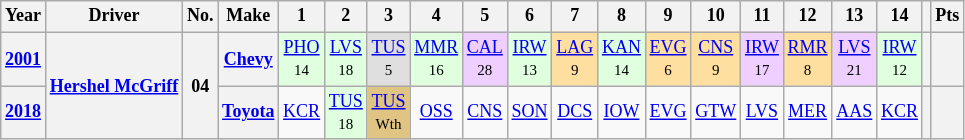<table class="wikitable" style="text-align:center; font-size:75%">
<tr>
<th>Year</th>
<th>Driver</th>
<th>No.</th>
<th>Make</th>
<th>1</th>
<th>2</th>
<th>3</th>
<th>4</th>
<th>5</th>
<th>6</th>
<th>7</th>
<th>8</th>
<th>9</th>
<th>10</th>
<th>11</th>
<th>12</th>
<th>13</th>
<th>14</th>
<th></th>
<th>Pts</th>
</tr>
<tr>
<th><a href='#'>2001</a></th>
<th rowspan=2><a href='#'>Hershel McGriff</a></th>
<th rowspan=2>04</th>
<th><a href='#'>Chevy</a></th>
<td style="background:#DFFFDF;"><a href='#'>PHO</a><br><small>14</small></td>
<td style="background:#DFFFDF;"><a href='#'>LVS</a><br><small>18</small></td>
<td style="background:#DFDFDF;"><a href='#'>TUS</a><br><small>5</small></td>
<td style="background:#DFFFDF;"><a href='#'>MMR</a><br><small>16</small></td>
<td style="background:#EFCFFF;"><a href='#'>CAL</a><br><small>28</small></td>
<td style="background:#DFFFDF;"><a href='#'>IRW</a><br><small>13</small></td>
<td style="background:#FFDF9F;"><a href='#'>LAG</a><br><small>9</small></td>
<td style="background:#DFFFDF;"><a href='#'>KAN</a><br><small>14</small></td>
<td style="background:#FFDF9F;"><a href='#'>EVG</a><br><small>6</small></td>
<td style="background:#FFDF9F;"><a href='#'>CNS</a><br><small>9</small></td>
<td style="background:#EFCFFF;"><a href='#'>IRW</a><br><small>17</small></td>
<td style="background:#FFDF9F;"><a href='#'>RMR</a><br><small>8</small></td>
<td style="background:#EFCFFF;"><a href='#'>LVS</a><br><small>21</small></td>
<td style="background:#DFFFDF;"><a href='#'>IRW</a><br><small>12</small></td>
<th></th>
<th></th>
</tr>
<tr>
<th><a href='#'>2018</a></th>
<th><a href='#'>Toyota</a></th>
<td><a href='#'>KCR</a></td>
<td style="background:#DFFFDF;"><a href='#'>TUS</a><br><small>18</small></td>
<td style="background:#DFC484;"><a href='#'>TUS</a><br><small>Wth</small></td>
<td><a href='#'>OSS</a></td>
<td><a href='#'>CNS</a></td>
<td><a href='#'>SON</a></td>
<td><a href='#'>DCS</a></td>
<td><a href='#'>IOW</a></td>
<td><a href='#'>EVG</a></td>
<td><a href='#'>GTW</a></td>
<td><a href='#'>LVS</a></td>
<td><a href='#'>MER</a></td>
<td><a href='#'>AAS</a></td>
<td><a href='#'>KCR</a></td>
<th></th>
<th></th>
</tr>
</table>
